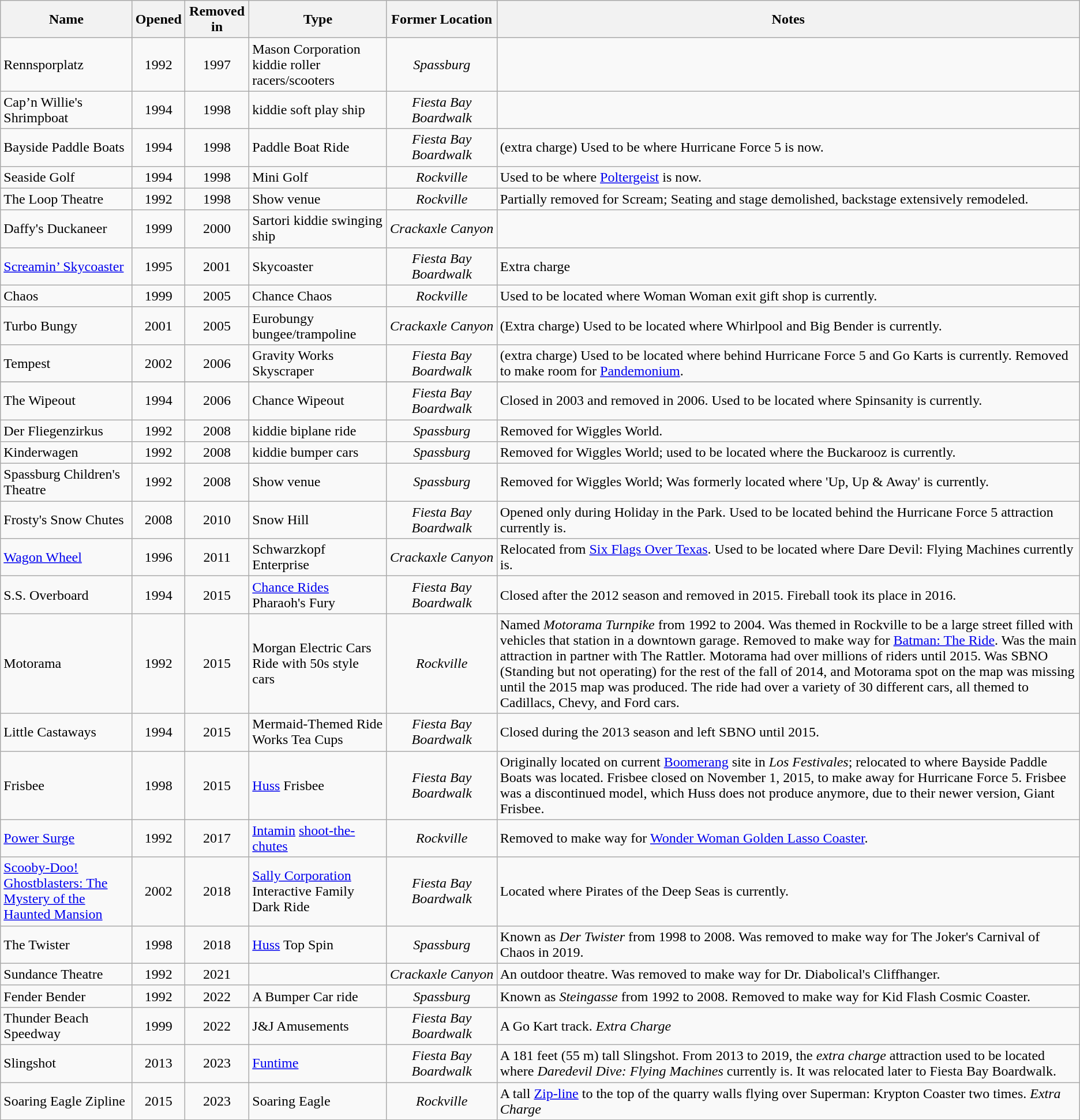<table class="wikitable sortable">
<tr>
<th width=145>Name</th>
<th>Opened</th>
<th>Removed in</th>
<th>Type</th>
<th width=120>Former Location</th>
<th class="unsortable">Notes</th>
</tr>
<tr>
<td>Rennsporplatz</td>
<td align=center>1992</td>
<td align=center>1997</td>
<td>Mason Corporation kiddie roller racers/scooters</td>
<td align=center><em>Spassburg</em></td>
<td></td>
</tr>
<tr>
<td>Cap’n Willie's Shrimpboat</td>
<td align=center>1994</td>
<td align=center>1998</td>
<td>kiddie soft play ship</td>
<td align=center><em>Fiesta Bay Boardwalk</em></td>
<td></td>
</tr>
<tr>
<td>Bayside Paddle Boats</td>
<td align=center>1994</td>
<td align=center>1998</td>
<td>Paddle Boat Ride</td>
<td align=center><em>Fiesta Bay Boardwalk</em></td>
<td>(extra charge) Used to be where Hurricane Force 5 is now.</td>
</tr>
<tr>
<td>Seaside Golf</td>
<td align=center>1994</td>
<td align=center>1998</td>
<td>Mini Golf</td>
<td align=center><em>Rockville</em></td>
<td>Used to be where <a href='#'>Poltergeist</a> is now.</td>
</tr>
<tr>
<td>The Loop Theatre</td>
<td align=center>1992</td>
<td align=center>1998</td>
<td>Show venue</td>
<td align=center><em>Rockville</em></td>
<td>Partially removed for Scream; Seating and stage demolished, backstage extensively remodeled.</td>
</tr>
<tr>
<td>Daffy's Duckaneer</td>
<td align=center>1999</td>
<td align=center>2000</td>
<td>Sartori kiddie swinging ship</td>
<td align=center><em>Crackaxle Canyon</em></td>
<td></td>
</tr>
<tr>
<td><a href='#'>Screamin’ Skycoaster</a></td>
<td align=center>1995</td>
<td align=center>2001</td>
<td>Skycoaster</td>
<td align=center><em>Fiesta Bay Boardwalk</em></td>
<td>Extra charge</td>
</tr>
<tr>
<td>Chaos</td>
<td align=center>1999</td>
<td align=center>2005</td>
<td>Chance Chaos</td>
<td align=center><em>Rockville</em></td>
<td>Used to be located where Woman Woman exit gift shop is currently.</td>
</tr>
<tr>
<td>Turbo Bungy</td>
<td align=center>2001</td>
<td align=center>2005</td>
<td>Eurobungy bungee/trampoline</td>
<td align=center><em>Crackaxle Canyon</em></td>
<td>(Extra charge) Used to be located where Whirlpool and Big Bender is currently.</td>
</tr>
<tr>
<td>Tempest</td>
<td align=center>2002</td>
<td align=center>2006</td>
<td>Gravity Works Skyscraper</td>
<td align=center><em>Fiesta Bay Boardwalk</em></td>
<td>(extra charge) Used to be located where behind Hurricane Force 5 and Go Karts is currently. Removed to make room for <a href='#'>Pandemonium</a>.</td>
</tr>
<tr>
</tr>
<tr>
<td>The Wipeout</td>
<td align=center>1994</td>
<td align=center>2006</td>
<td>Chance Wipeout</td>
<td align=center><em>Fiesta Bay Boardwalk</em></td>
<td>Closed in 2003 and removed in 2006. Used to be located where Spinsanity is currently.</td>
</tr>
<tr>
<td>Der Fliegenzirkus</td>
<td align=center>1992</td>
<td align=center>2008</td>
<td>kiddie biplane ride</td>
<td align=center><em>Spassburg</em></td>
<td>Removed for Wiggles World.</td>
</tr>
<tr>
<td>Kinderwagen</td>
<td align=center>1992</td>
<td align=center>2008</td>
<td>kiddie bumper cars</td>
<td align=center><em>Spassburg</em></td>
<td>Removed for Wiggles World; used to be located where the Buckarooz is currently.</td>
</tr>
<tr>
<td>Spassburg Children's Theatre</td>
<td align=center>1992</td>
<td align=center>2008</td>
<td>Show venue</td>
<td align=center><em>Spassburg</em></td>
<td>Removed for Wiggles World; Was formerly located where 'Up, Up & Away' is currently.</td>
</tr>
<tr>
<td>Frosty's Snow Chutes</td>
<td align=center>2008</td>
<td align=center>2010</td>
<td>Snow Hill</td>
<td align=center><em>Fiesta Bay Boardwalk</em></td>
<td>Opened only during Holiday in the Park. Used to be located behind the Hurricane Force 5 attraction currently is.</td>
</tr>
<tr>
<td><a href='#'>Wagon Wheel</a></td>
<td align=center>1996</td>
<td align=center>2011</td>
<td>Schwarzkopf Enterprise</td>
<td align=center><em>Crackaxle Canyon</em></td>
<td>Relocated from <a href='#'>Six Flags Over Texas</a>. Used to be located where Dare Devil: Flying Machines currently is.</td>
</tr>
<tr>
<td>S.S. Overboard</td>
<td align=center>1994</td>
<td align=center>2015</td>
<td><a href='#'>Chance Rides</a> Pharaoh's Fury</td>
<td align=center><em>Fiesta Bay Boardwalk</em></td>
<td>Closed after the 2012 season and removed in 2015. Fireball took its place in 2016.</td>
</tr>
<tr>
<td>Motorama</td>
<td align=center>1992</td>
<td align=center>2015</td>
<td Chance Rides>Morgan Electric Cars Ride with 50s style cars</td>
<td align=center><em>Rockville</em></td>
<td>Named <em>Motorama Turnpike</em> from 1992 to 2004. Was themed in Rockville to be a large street filled with vehicles that station in a downtown garage. Removed to make way for <a href='#'>Batman: The Ride</a>. Was the main attraction in partner with The Rattler. Motorama had over millions of riders until 2015. Was SBNO (Standing but not operating) for the rest of the fall of 2014, and Motorama spot on the map was missing until the 2015 map was produced. The ride had over a variety of 30 different cars, all themed to Cadillacs, Chevy, and Ford cars.</td>
</tr>
<tr>
<td>Little Castaways</td>
<td align=center>1994</td>
<td align=center>2015</td>
<td>Mermaid-Themed Ride Works Tea Cups</td>
<td align=center><em>Fiesta Bay Boardwalk</em></td>
<td>Closed during the 2013 season and left SBNO until 2015.</td>
</tr>
<tr>
<td>Frisbee</td>
<td align=center>1998</td>
<td align=center>2015</td>
<td><a href='#'>Huss</a> Frisbee</td>
<td align=center><em>Fiesta Bay Boardwalk</em></td>
<td>Originally located on current <a href='#'>Boomerang</a> site in <em>Los Festivales</em>; relocated to where Bayside Paddle Boats was located. Frisbee closed on November 1, 2015, to make away for Hurricane Force 5. Frisbee was a discontinued model, which Huss does not produce anymore, due to their newer version, Giant Frisbee.</td>
</tr>
<tr>
<td><a href='#'>Power Surge</a></td>
<td align=center>1992</td>
<td align=center>2017</td>
<td><a href='#'>Intamin</a> <a href='#'>shoot-the-chutes</a></td>
<td align=center><em>Rockville</em></td>
<td>Removed to make way for <a href='#'>Wonder Woman Golden Lasso Coaster</a>.</td>
</tr>
<tr>
<td><a href='#'>Scooby-Doo! Ghostblasters: The Mystery of the Haunted Mansion</a></td>
<td align=center>2002</td>
<td align=center>2018</td>
<td><a href='#'>Sally Corporation</a> Interactive Family Dark Ride</td>
<td align=center><em>Fiesta Bay Boardwalk</em></td>
<td>Located where Pirates of the Deep Seas is currently.</td>
</tr>
<tr>
<td>The Twister</td>
<td align=center>1998</td>
<td align=center>2018</td>
<td><a href='#'>Huss</a> Top Spin</td>
<td align=center><em>Spassburg</em></td>
<td>Known as <em>Der Twister</em> from 1998 to 2008. Was removed to make way for The Joker's Carnival of Chaos in 2019.</td>
</tr>
<tr>
<td>Sundance Theatre</td>
<td align=center>1992</td>
<td align=center>2021</td>
<td></td>
<td align=center><em>Crackaxle Canyon</em></td>
<td>An outdoor theatre. Was removed to make way for Dr. Diabolical's Cliffhanger.</td>
</tr>
<tr>
<td>Fender Bender</td>
<td align=center>1992</td>
<td align=center>2022</td>
<td>A Bumper Car ride</td>
<td align=center><em>Spassburg</em></td>
<td>Known as <em>Steingasse</em> from 1992 to 2008. Removed to make way for Kid Flash Cosmic Coaster.</td>
</tr>
<tr>
<td>Thunder Beach Speedway</td>
<td align=center>1999</td>
<td align=center>2022</td>
<td>J&J Amusements</td>
<td align=center><em>Fiesta Bay Boardwalk</em></td>
<td>A Go Kart track. <em>Extra Charge</em></td>
</tr>
<tr>
<td>Slingshot</td>
<td align=center>2013</td>
<td align=center>2023</td>
<td><a href='#'>Funtime</a></td>
<td align=center><em>Fiesta Bay Boardwalk</em></td>
<td>A 181 feet (55 m) tall Slingshot. From 2013 to 2019, the <em>extra charge</em> attraction used to be located where <em>Daredevil Dive: Flying Machines</em> currently is. It was relocated later to Fiesta Bay Boardwalk.</td>
</tr>
<tr>
<td>Soaring Eagle Zipline</td>
<td align=center>2015</td>
<td align=center>2023</td>
<td>Soaring Eagle</td>
<td align=center><em>Rockville</em></td>
<td>A  tall <a href='#'>Zip-line</a> to the top of the quarry walls flying over Superman: Krypton Coaster two times. <em>Extra Charge</em></td>
</tr>
</table>
